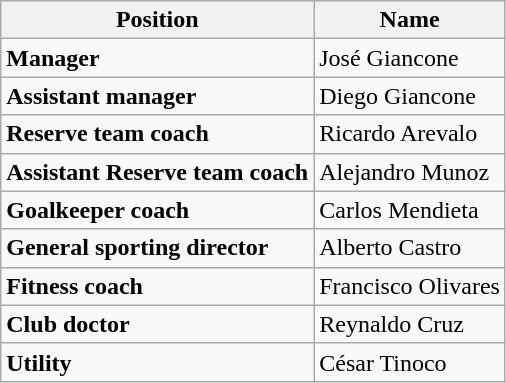<table class="wikitable">
<tr>
<th>Position</th>
<th>Name</th>
</tr>
<tr>
<td><strong>Manager</strong></td>
<td> José Giancone</td>
</tr>
<tr>
<td><strong>Assistant manager</strong></td>
<td> Diego Giancone</td>
</tr>
<tr>
<td><strong>Reserve team coach</strong></td>
<td> Ricardo Arevalo</td>
</tr>
<tr>
<td><strong>Assistant Reserve team coach</strong></td>
<td> Alejandro Munoz</td>
</tr>
<tr>
<td><strong>Goalkeeper coach</strong></td>
<td> Carlos Mendieta</td>
</tr>
<tr>
<td><strong>General sporting director</strong></td>
<td> Alberto Castro</td>
</tr>
<tr>
<td><strong>Fitness coach</strong></td>
<td> Francisco Olivares</td>
</tr>
<tr>
<td><strong>Club doctor</strong></td>
<td> Reynaldo Cruz</td>
</tr>
<tr>
<td><strong>Utility</strong></td>
<td> César Tinoco</td>
</tr>
</table>
